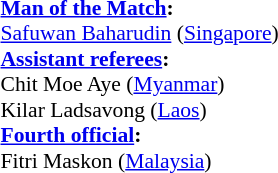<table width=50% style="font-size:90%;">
<tr>
<td><br><strong><a href='#'>Man of the Match</a>:</strong>	
<br><a href='#'>Safuwan Baharudin</a> (<a href='#'>Singapore</a>)<br><strong><a href='#'>Assistant referees</a>:</strong>
<br>Chit Moe Aye (<a href='#'>Myanmar</a>)
<br>Kilar Ladsavong (<a href='#'>Laos</a>)
<br><strong><a href='#'>Fourth official</a>:</strong>
<br>Fitri Maskon (<a href='#'>Malaysia</a>)</td>
</tr>
</table>
